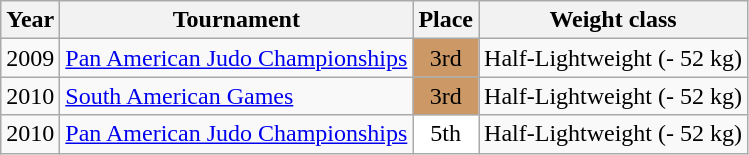<table class=wikitable>
<tr>
<th>Year</th>
<th>Tournament</th>
<th>Place</th>
<th>Weight class</th>
</tr>
<tr>
<td>2009</td>
<td><a href='#'>Pan American Judo Championships</a></td>
<td bgcolor="cc9966" align="center">3rd</td>
<td>Half-Lightweight (- 52 kg)</td>
</tr>
<tr>
<td>2010</td>
<td><a href='#'>South American Games</a></td>
<td bgcolor="cc9966" align="center">3rd</td>
<td>Half-Lightweight (- 52 kg)</td>
</tr>
<tr>
<td>2010</td>
<td><a href='#'>Pan American Judo Championships</a></td>
<td bgcolor="white" align="center">5th</td>
<td>Half-Lightweight (- 52 kg)</td>
</tr>
</table>
